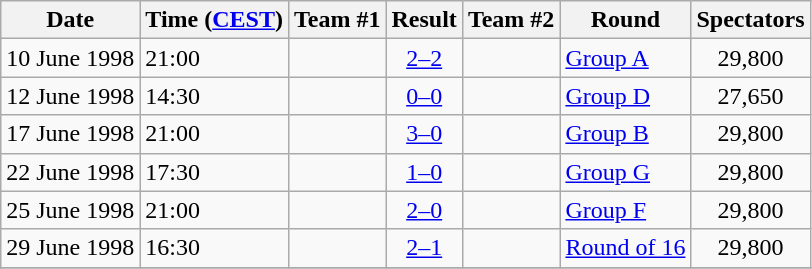<table class="wikitable" style="text-align: left;">
<tr>
<th>Date</th>
<th>Time (<a href='#'>CEST</a>)</th>
<th>Team #1</th>
<th>Result</th>
<th>Team #2</th>
<th>Round</th>
<th>Spectators</th>
</tr>
<tr>
<td>10 June 1998</td>
<td>21:00</td>
<td></td>
<td style="text-align:center;"><a href='#'>2–2</a></td>
<td></td>
<td><a href='#'>Group A</a></td>
<td style="text-align:center;">29,800</td>
</tr>
<tr>
<td>12 June 1998</td>
<td>14:30</td>
<td></td>
<td style="text-align:center;"><a href='#'>0–0</a></td>
<td></td>
<td><a href='#'>Group D</a></td>
<td style="text-align:center;">27,650</td>
</tr>
<tr>
<td>17 June 1998</td>
<td>21:00</td>
<td></td>
<td style="text-align:center;"><a href='#'>3–0</a></td>
<td></td>
<td><a href='#'>Group B</a></td>
<td style="text-align:center;">29,800</td>
</tr>
<tr>
<td>22 June 1998</td>
<td>17:30</td>
<td></td>
<td style="text-align:center;"><a href='#'>1–0</a></td>
<td></td>
<td><a href='#'>Group G</a></td>
<td style="text-align:center;">29,800</td>
</tr>
<tr>
<td>25 June 1998</td>
<td>21:00</td>
<td></td>
<td style="text-align:center;"><a href='#'>2–0</a></td>
<td></td>
<td><a href='#'>Group F</a></td>
<td style="text-align:center;">29,800</td>
</tr>
<tr>
<td>29 June 1998</td>
<td>16:30</td>
<td></td>
<td style="text-align:center;"><a href='#'>2–1</a></td>
<td></td>
<td><a href='#'>Round of 16</a></td>
<td style="text-align:center;">29,800</td>
</tr>
<tr>
</tr>
</table>
